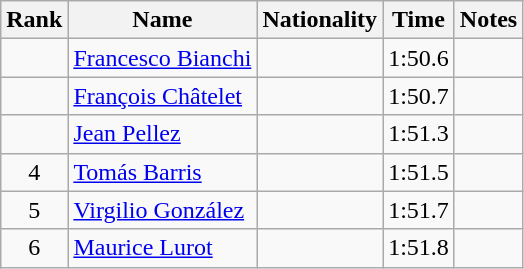<table class="wikitable sortable" style="text-align:center">
<tr>
<th>Rank</th>
<th>Name</th>
<th>Nationality</th>
<th>Time</th>
<th>Notes</th>
</tr>
<tr>
<td></td>
<td align=left><a href='#'>Francesco Bianchi</a></td>
<td align=left></td>
<td>1:50.6</td>
<td></td>
</tr>
<tr>
<td></td>
<td align=left><a href='#'>François Châtelet</a></td>
<td align=left></td>
<td>1:50.7</td>
<td></td>
</tr>
<tr>
<td></td>
<td align=left><a href='#'>Jean Pellez</a></td>
<td align=left></td>
<td>1:51.3</td>
<td></td>
</tr>
<tr>
<td>4</td>
<td align=left><a href='#'>Tomás Barris</a></td>
<td align=left></td>
<td>1:51.5</td>
<td></td>
</tr>
<tr>
<td>5</td>
<td align=left><a href='#'>Virgilio González</a></td>
<td align=left></td>
<td>1:51.7</td>
<td></td>
</tr>
<tr>
<td>6</td>
<td align=left><a href='#'>Maurice Lurot</a></td>
<td align=left></td>
<td>1:51.8</td>
<td></td>
</tr>
</table>
